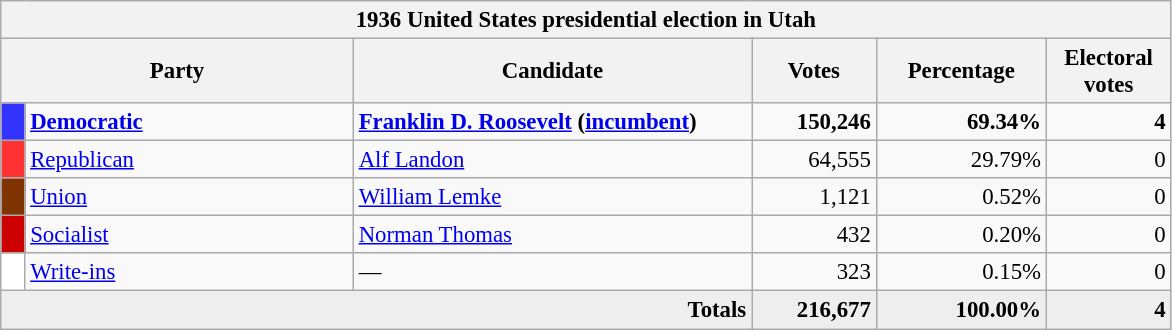<table class="wikitable" style="font-size: 95%;">
<tr>
<th colspan="6">1936 United States presidential election in Utah</th>
</tr>
<tr>
<th colspan="2" style="width: 15em">Party</th>
<th style="width: 17em">Candidate</th>
<th style="width: 5em">Votes</th>
<th style="width: 7em">Percentage</th>
<th style="width: 5em">Electoral votes</th>
</tr>
<tr>
<th style="background-color:#3333FF; width: 3px"></th>
<td style="width: 130px"><strong><a href='#'>Democratic</a></strong></td>
<td><strong><a href='#'>Franklin D. Roosevelt</a> (<a href='#'>incumbent</a>)</strong></td>
<td align="right"><strong>150,246</strong></td>
<td align="right"><strong>69.34%</strong></td>
<td align="right"><strong>4</strong></td>
</tr>
<tr>
<th style="background-color:#FF3333; width: 3px"></th>
<td style="width: 130px"><a href='#'>Republican</a></td>
<td><a href='#'>Alf Landon</a></td>
<td align="right">64,555</td>
<td align="right">29.79%</td>
<td align="right">0</td>
</tr>
<tr>
<th style="background-color:#7F3300; width: 3px"></th>
<td style="width: 130px"><a href='#'>Union</a></td>
<td><a href='#'>William Lemke</a></td>
<td align="right">1,121</td>
<td align="right">0.52%</td>
<td align="right">0</td>
</tr>
<tr>
<th style="background-color:#CC0000; width: 3px"></th>
<td style="width: 130px"><a href='#'>Socialist</a></td>
<td><a href='#'>Norman Thomas</a></td>
<td align="right">432</td>
<td align="right">0.20%</td>
<td align="right">0</td>
</tr>
<tr>
<th style="background-color:#FFFFFF; width: 3px"></th>
<td style="width: 130px"><a href='#'>Write-ins</a></td>
<td>—</td>
<td align="right">323</td>
<td align="right">0.15%</td>
<td align="right">0</td>
</tr>
<tr style="background:#eee; text-align:right;">
<td colspan="3"><strong>Totals</strong></td>
<td><strong>216,677</strong></td>
<td><strong>100.00%</strong></td>
<td><strong>4</strong></td>
</tr>
</table>
